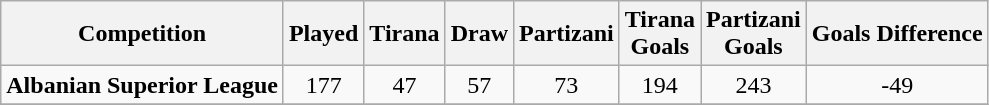<table class=wikitable style="text-align:center">
<tr>
<th>Competition</th>
<th>Played</th>
<th>Tirana</th>
<th>Draw</th>
<th>Partizani</th>
<th>Tirana <br> Goals</th>
<th>Partizani <br> Goals</th>
<th>Goals Difference</th>
</tr>
<tr>
<td><strong>Albanian Superior League</strong></td>
<td>177</td>
<td>47</td>
<td>57</td>
<td>73</td>
<td>194</td>
<td>243</td>
<td>-49</td>
</tr>
<tr>
</tr>
</table>
